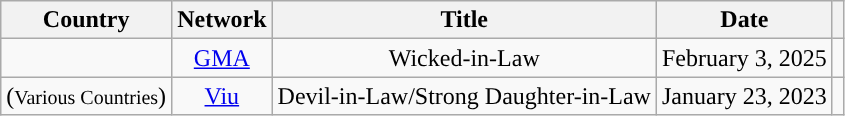<table class="wikitable" style="text-align:center">
<tr>
<th>Country</th>
<th>Network</th>
<th>Title</th>
<th>Date</th>
<th></th>
</tr>
<tr>
<td></td>
<td><a href='#'>GMA</a></td>
<td>Wicked-in-Law</td>
<td>February 3, 2025</td>
<td></td>
</tr>
<tr>
<td>(<small>Various Countries</small>)</td>
<td><a href='#'>Viu</a></td>
<td>Devil-in-Law/Strong Daughter-in-Law</td>
<td>January 23, 2023</td>
<td></td>
</tr>
</table>
